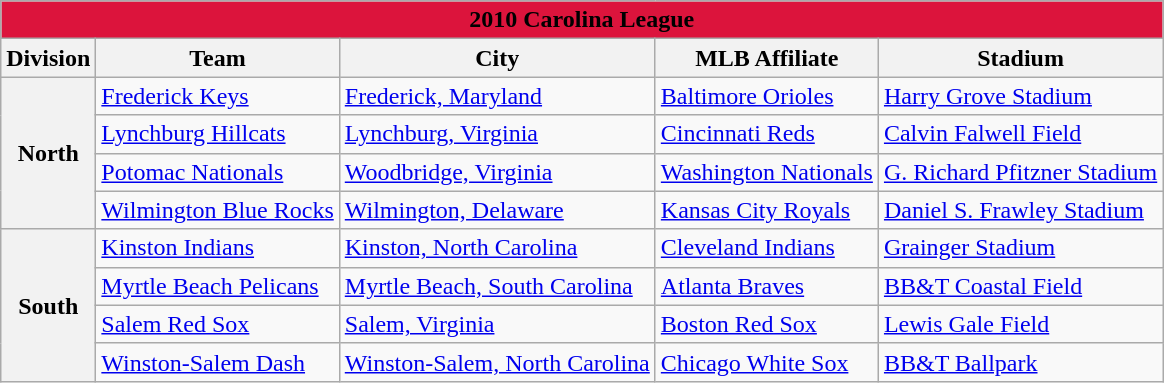<table class="wikitable" style="width:auto">
<tr>
<td bgcolor="#DC143C" align="center" colspan="7"><strong><span>2010 Carolina League</span></strong></td>
</tr>
<tr>
<th>Division</th>
<th>Team</th>
<th>City</th>
<th>MLB Affiliate</th>
<th>Stadium</th>
</tr>
<tr>
<th rowspan="4">North</th>
<td><a href='#'>Frederick Keys</a></td>
<td><a href='#'>Frederick, Maryland</a></td>
<td><a href='#'>Baltimore Orioles</a></td>
<td><a href='#'>Harry Grove Stadium</a></td>
</tr>
<tr>
<td><a href='#'>Lynchburg Hillcats</a></td>
<td><a href='#'>Lynchburg, Virginia</a></td>
<td><a href='#'>Cincinnati Reds</a></td>
<td><a href='#'>Calvin Falwell Field</a></td>
</tr>
<tr>
<td><a href='#'>Potomac Nationals</a></td>
<td><a href='#'>Woodbridge, Virginia</a></td>
<td><a href='#'>Washington Nationals</a></td>
<td><a href='#'>G. Richard Pfitzner Stadium</a></td>
</tr>
<tr>
<td><a href='#'>Wilmington Blue Rocks</a></td>
<td><a href='#'>Wilmington, Delaware</a></td>
<td><a href='#'>Kansas City Royals</a></td>
<td><a href='#'>Daniel S. Frawley Stadium</a></td>
</tr>
<tr>
<th rowspan="4">South</th>
<td><a href='#'>Kinston Indians</a></td>
<td><a href='#'>Kinston, North Carolina</a></td>
<td><a href='#'>Cleveland Indians</a></td>
<td><a href='#'>Grainger Stadium</a></td>
</tr>
<tr>
<td><a href='#'>Myrtle Beach Pelicans</a></td>
<td><a href='#'>Myrtle Beach, South Carolina</a></td>
<td><a href='#'>Atlanta Braves</a></td>
<td><a href='#'>BB&T Coastal Field</a></td>
</tr>
<tr>
<td><a href='#'>Salem Red Sox</a></td>
<td><a href='#'>Salem, Virginia</a></td>
<td><a href='#'>Boston Red Sox</a></td>
<td><a href='#'>Lewis Gale Field</a></td>
</tr>
<tr>
<td><a href='#'>Winston-Salem Dash</a></td>
<td><a href='#'>Winston-Salem, North Carolina</a></td>
<td><a href='#'>Chicago White Sox</a></td>
<td><a href='#'>BB&T Ballpark</a></td>
</tr>
</table>
